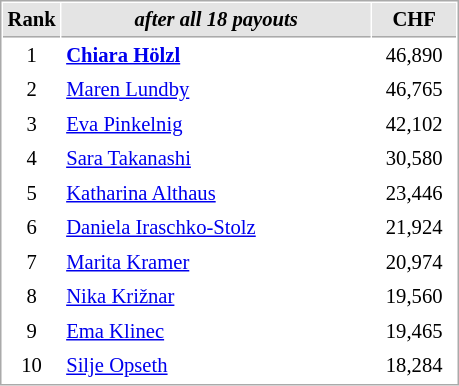<table cellspacing="1" cellpadding="3" style="border:1px solid #AAAAAA;font-size:86%">
<tr style="background-color: #E4E4E4;">
<th style="border-bottom:1px solid #AAAAAA; width: 10px;">Rank</th>
<th style="border-bottom:1px solid #AAAAAA; width: 200px;"><em>after all 18 payouts</em></th>
<th style="border-bottom:1px solid #AAAAAA; width: 50px;">CHF</th>
</tr>
<tr>
<td align=center>1</td>
<td> <strong><a href='#'>Chiara Hölzl</a></strong></td>
<td align=center>46,890</td>
</tr>
<tr>
<td align=center>2</td>
<td> <a href='#'>Maren Lundby</a></td>
<td align=center>46,765</td>
</tr>
<tr>
<td align=center>3</td>
<td> <a href='#'>Eva Pinkelnig</a></td>
<td align=center>42,102</td>
</tr>
<tr>
<td align=center>4</td>
<td> <a href='#'>Sara Takanashi</a></td>
<td align=center>30,580</td>
</tr>
<tr>
<td align=center>5</td>
<td> <a href='#'>Katharina Althaus</a></td>
<td align=center>23,446</td>
</tr>
<tr>
<td align=center>6</td>
<td> <a href='#'>Daniela Iraschko-Stolz</a></td>
<td align=center>21,924</td>
</tr>
<tr>
<td align=center>7</td>
<td> <a href='#'>Marita Kramer</a></td>
<td align=center>20,974</td>
</tr>
<tr>
<td align=center>8</td>
<td> <a href='#'>Nika Križnar</a></td>
<td align=center>19,560</td>
</tr>
<tr>
<td align=center>9</td>
<td> <a href='#'>Ema Klinec</a></td>
<td align=center>19,465</td>
</tr>
<tr>
<td align=center>10</td>
<td> <a href='#'>Silje Opseth</a></td>
<td align=center>18,284</td>
</tr>
</table>
